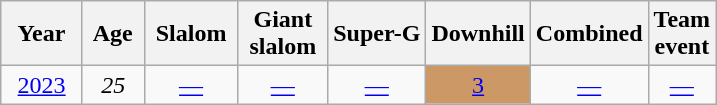<table class=wikitable style="text-align:center">
<tr>
<th>  Year  </th>
<th> Age </th>
<th> Slalom </th>
<th> Giant <br> slalom </th>
<th>Super-G</th>
<th>Downhill</th>
<th>Combined</th>
<th>Team<br>event</th>
</tr>
<tr>
<td><a href='#'>2023</a></td>
<td><em>25</em></td>
<td><a href='#'>—</a></td>
<td><a href='#'>—</a></td>
<td><a href='#'>—</a></td>
<td bgcolor=cc9966><a href='#'>3</a></td>
<td><a href='#'>—</a></td>
<td><a href='#'>—</a></td>
</tr>
</table>
